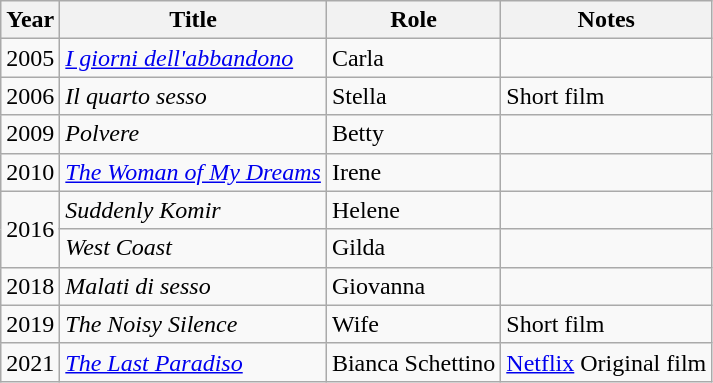<table class="wikitable">
<tr>
<th>Year</th>
<th>Title</th>
<th>Role</th>
<th>Notes</th>
</tr>
<tr>
<td>2005</td>
<td><em><a href='#'>I giorni dell'abbandono</a></em></td>
<td>Carla</td>
<td></td>
</tr>
<tr>
<td>2006</td>
<td><em>Il quarto sesso</em></td>
<td>Stella</td>
<td>Short film</td>
</tr>
<tr>
<td>2009</td>
<td><em>Polvere</em></td>
<td>Betty</td>
<td></td>
</tr>
<tr>
<td>2010</td>
<td><em><a href='#'>The Woman of My Dreams</a></em></td>
<td>Irene</td>
<td></td>
</tr>
<tr>
<td rowspan="2">2016</td>
<td><em>Suddenly Komir</em></td>
<td>Helene</td>
<td></td>
</tr>
<tr>
<td><em>West Coast</em></td>
<td>Gilda</td>
<td></td>
</tr>
<tr>
<td>2018</td>
<td><em>Malati di sesso</em></td>
<td>Giovanna</td>
<td></td>
</tr>
<tr>
<td>2019</td>
<td><em>The Noisy Silence</em></td>
<td>Wife</td>
<td>Short film</td>
</tr>
<tr>
<td>2021</td>
<td><em><a href='#'>The Last Paradiso</a></em></td>
<td>Bianca Schettino</td>
<td><a href='#'>Netflix</a> Original film</td>
</tr>
</table>
